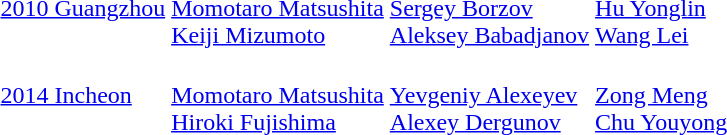<table>
<tr>
<td><a href='#'>2010 Guangzhou</a></td>
<td><br><a href='#'>Momotaro Matsushita</a><br><a href='#'>Keiji Mizumoto</a></td>
<td><br><a href='#'>Sergey Borzov</a><br><a href='#'>Aleksey Babadjanov</a></td>
<td><br><a href='#'>Hu Yonglin</a><br><a href='#'>Wang Lei</a></td>
</tr>
<tr>
<td><a href='#'>2014 Incheon</a></td>
<td><br><a href='#'>Momotaro Matsushita</a><br><a href='#'>Hiroki Fujishima</a></td>
<td><br><a href='#'>Yevgeniy Alexeyev</a><br><a href='#'>Alexey Dergunov</a></td>
<td><br><a href='#'>Zong Meng</a><br><a href='#'>Chu Youyong</a></td>
</tr>
</table>
